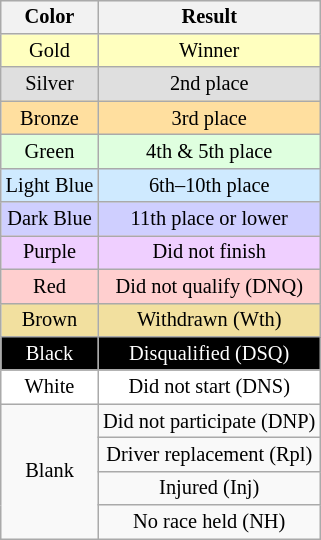<table style="margin-right:0; font-size:85%; text-align:center;" class="wikitable" align="right">
<tr>
<th>Color</th>
<th>Result</th>
</tr>
<tr style="background:#FFFFBF;">
<td>Gold</td>
<td>Winner</td>
</tr>
<tr style="background:#DFDFDF;">
<td>Silver</td>
<td>2nd place</td>
</tr>
<tr style="background:#FFDF9F;">
<td>Bronze</td>
<td>3rd place</td>
</tr>
<tr style="background:#DFFFDF;">
<td>Green</td>
<td>4th & 5th place</td>
</tr>
<tr style="background:#CFEAFF;">
<td>Light Blue</td>
<td>6th–10th place</td>
</tr>
<tr style="background:#CFCFFF;">
<td>Dark Blue</td>
<td>11th place or lower</td>
</tr>
<tr style="background:#EFCFFF;">
<td>Purple</td>
<td>Did not finish</td>
</tr>
<tr style="background:#FFCFCF;">
<td>Red</td>
<td>Did not qualify (DNQ)</td>
</tr>
<tr style="background:#F2E09F;">
<td>Brown</td>
<td>Withdrawn (Wth)</td>
</tr>
<tr style="background:#000000; color:white;">
<td>Black</td>
<td>Disqualified (DSQ)</td>
</tr>
<tr style="background:#FFFFFF;">
<td>White</td>
<td>Did not start (DNS)</td>
</tr>
<tr>
<td rowspan="4">Blank</td>
<td>Did not participate (DNP)</td>
</tr>
<tr>
<td>Driver replacement (Rpl)</td>
</tr>
<tr>
<td>Injured (Inj)</td>
</tr>
<tr>
<td>No race held (NH)</td>
</tr>
</table>
